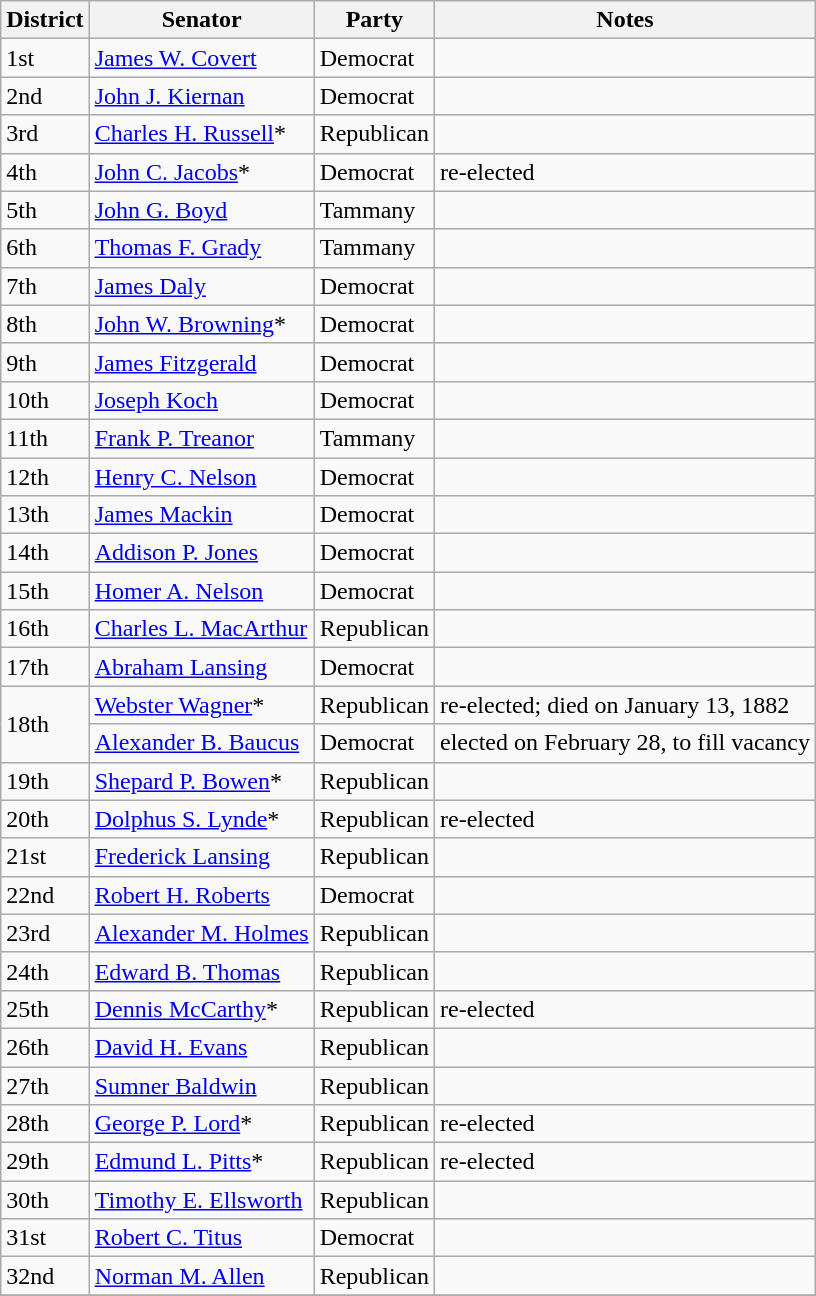<table class=wikitable>
<tr>
<th>District</th>
<th>Senator</th>
<th>Party</th>
<th>Notes</th>
</tr>
<tr>
<td>1st</td>
<td><a href='#'>James W. Covert</a></td>
<td>Democrat</td>
<td></td>
</tr>
<tr>
<td>2nd</td>
<td><a href='#'>John J. Kiernan</a></td>
<td>Democrat</td>
<td></td>
</tr>
<tr>
<td>3rd</td>
<td><a href='#'>Charles H. Russell</a>*</td>
<td>Republican</td>
<td></td>
</tr>
<tr>
<td>4th</td>
<td><a href='#'>John C. Jacobs</a>*</td>
<td>Democrat</td>
<td>re-elected</td>
</tr>
<tr>
<td>5th</td>
<td><a href='#'>John G. Boyd</a></td>
<td>Tammany</td>
<td></td>
</tr>
<tr>
<td>6th</td>
<td><a href='#'>Thomas F. Grady</a></td>
<td>Tammany</td>
<td></td>
</tr>
<tr>
<td>7th</td>
<td><a href='#'>James Daly</a></td>
<td>Democrat</td>
<td></td>
</tr>
<tr>
<td>8th</td>
<td><a href='#'>John W. Browning</a>*</td>
<td>Democrat</td>
<td></td>
</tr>
<tr>
<td>9th</td>
<td><a href='#'>James Fitzgerald</a></td>
<td>Democrat</td>
<td></td>
</tr>
<tr>
<td>10th</td>
<td><a href='#'>Joseph Koch</a></td>
<td>Democrat</td>
<td></td>
</tr>
<tr>
<td>11th</td>
<td><a href='#'>Frank P. Treanor</a></td>
<td>Tammany</td>
<td></td>
</tr>
<tr>
<td>12th</td>
<td><a href='#'>Henry C. Nelson</a></td>
<td>Democrat</td>
<td></td>
</tr>
<tr>
<td>13th</td>
<td><a href='#'>James Mackin</a></td>
<td>Democrat</td>
<td></td>
</tr>
<tr>
<td>14th</td>
<td><a href='#'>Addison P. Jones</a></td>
<td>Democrat</td>
<td></td>
</tr>
<tr>
<td>15th</td>
<td><a href='#'>Homer A. Nelson</a></td>
<td>Democrat</td>
<td></td>
</tr>
<tr>
<td>16th</td>
<td><a href='#'>Charles L. MacArthur</a></td>
<td>Republican</td>
<td></td>
</tr>
<tr>
<td>17th</td>
<td><a href='#'>Abraham Lansing</a></td>
<td>Democrat</td>
<td></td>
</tr>
<tr>
<td rowspan="2">18th</td>
<td><a href='#'>Webster Wagner</a>*</td>
<td>Republican</td>
<td>re-elected; died on January 13, 1882</td>
</tr>
<tr>
<td><a href='#'>Alexander B. Baucus</a></td>
<td>Democrat</td>
<td>elected on February 28, to fill vacancy</td>
</tr>
<tr>
<td>19th</td>
<td><a href='#'>Shepard P. Bowen</a>*</td>
<td>Republican</td>
<td></td>
</tr>
<tr>
<td>20th</td>
<td><a href='#'>Dolphus S. Lynde</a>*</td>
<td>Republican</td>
<td>re-elected</td>
</tr>
<tr>
<td>21st</td>
<td><a href='#'>Frederick Lansing</a></td>
<td>Republican</td>
<td></td>
</tr>
<tr>
<td>22nd</td>
<td><a href='#'>Robert H. Roberts</a></td>
<td>Democrat</td>
<td></td>
</tr>
<tr>
<td>23rd</td>
<td><a href='#'>Alexander M. Holmes</a></td>
<td>Republican</td>
<td></td>
</tr>
<tr>
<td>24th</td>
<td><a href='#'>Edward B. Thomas</a></td>
<td>Republican</td>
<td></td>
</tr>
<tr>
<td>25th</td>
<td><a href='#'>Dennis McCarthy</a>*</td>
<td>Republican</td>
<td>re-elected</td>
</tr>
<tr>
<td>26th</td>
<td><a href='#'>David H. Evans</a></td>
<td>Republican</td>
<td></td>
</tr>
<tr>
<td>27th</td>
<td><a href='#'>Sumner Baldwin</a></td>
<td>Republican</td>
<td></td>
</tr>
<tr>
<td>28th</td>
<td><a href='#'>George P. Lord</a>*</td>
<td>Republican</td>
<td>re-elected</td>
</tr>
<tr>
<td>29th</td>
<td><a href='#'>Edmund L. Pitts</a>*</td>
<td>Republican</td>
<td>re-elected</td>
</tr>
<tr>
<td>30th</td>
<td><a href='#'>Timothy E. Ellsworth</a></td>
<td>Republican</td>
<td></td>
</tr>
<tr>
<td>31st</td>
<td><a href='#'>Robert C. Titus</a></td>
<td>Democrat</td>
<td></td>
</tr>
<tr>
<td>32nd</td>
<td><a href='#'>Norman M. Allen</a></td>
<td>Republican</td>
<td></td>
</tr>
<tr>
</tr>
</table>
